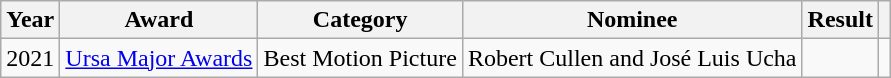<table class="wikitable sortable">
<tr>
<th>Year</th>
<th>Award</th>
<th>Category</th>
<th>Nominee</th>
<th>Result</th>
<th></th>
</tr>
<tr>
<td>2021</td>
<td><a href='#'>Ursa Major Awards</a></td>
<td>Best Motion Picture</td>
<td>Robert Cullen and José Luis Ucha</td>
<td></td>
<td></td>
</tr>
</table>
